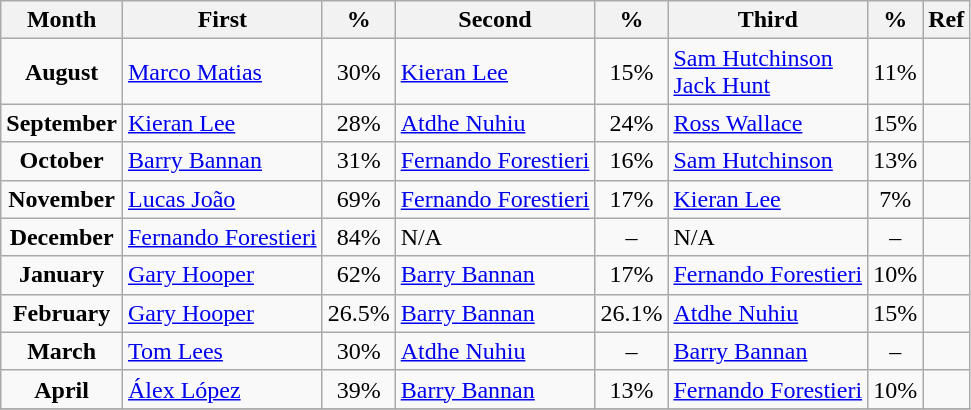<table class="wikitable">
<tr>
<th align="center">Month</th>
<th align="center">First</th>
<th align="center">%</th>
<th align="center">Second</th>
<th align="center">%</th>
<th align="center">Third</th>
<th align="center">%</th>
<th align="center">Ref</th>
</tr>
<tr>
<td align="center"><strong>August</strong></td>
<td> <a href='#'>Marco Matias</a></td>
<td align="center">30%</td>
<td> <a href='#'>Kieran Lee</a></td>
<td align="center">15%</td>
<td> <a href='#'>Sam Hutchinson</a><br> <a href='#'>Jack Hunt</a></td>
<td align="center">11%</td>
<td></td>
</tr>
<tr>
<td align="center"><strong>September</strong></td>
<td> <a href='#'>Kieran Lee</a></td>
<td align="center">28%</td>
<td> <a href='#'>Atdhe Nuhiu</a></td>
<td align="center">24%</td>
<td> <a href='#'>Ross Wallace</a></td>
<td align="center">15%</td>
<td></td>
</tr>
<tr>
<td align="center"><strong>October</strong></td>
<td> <a href='#'>Barry Bannan</a></td>
<td align="center">31%</td>
<td> <a href='#'>Fernando Forestieri</a></td>
<td align="center">16%</td>
<td> <a href='#'>Sam Hutchinson</a></td>
<td align="center">13%</td>
<td></td>
</tr>
<tr>
<td align="center"><strong>November</strong></td>
<td> <a href='#'>Lucas João</a></td>
<td align="center">69%</td>
<td> <a href='#'>Fernando Forestieri</a></td>
<td align="center">17%</td>
<td> <a href='#'>Kieran Lee</a></td>
<td align="center">7%</td>
<td></td>
</tr>
<tr>
<td align="center"><strong>December</strong></td>
<td> <a href='#'>Fernando Forestieri</a></td>
<td align="center">84%</td>
<td>N/A</td>
<td align="center">–</td>
<td>N/A</td>
<td align="center">–</td>
<td></td>
</tr>
<tr>
<td align="center"><strong>January</strong></td>
<td> <a href='#'>Gary Hooper</a></td>
<td align="center">62%</td>
<td> <a href='#'>Barry Bannan</a></td>
<td align="center">17%</td>
<td> <a href='#'>Fernando Forestieri</a></td>
<td align="center">10%</td>
<td></td>
</tr>
<tr>
<td align="center"><strong>February</strong></td>
<td> <a href='#'>Gary Hooper</a></td>
<td align="center">26.5%</td>
<td> <a href='#'>Barry Bannan</a></td>
<td align="center">26.1%</td>
<td> <a href='#'>Atdhe Nuhiu</a></td>
<td align="center">15%</td>
<td></td>
</tr>
<tr>
<td align="center"><strong>March</strong></td>
<td> <a href='#'>Tom Lees</a></td>
<td align="center">30%</td>
<td> <a href='#'>Atdhe Nuhiu</a></td>
<td align="center">–</td>
<td> <a href='#'>Barry Bannan</a></td>
<td align="center">–</td>
<td></td>
</tr>
<tr>
<td align="center"><strong>April</strong></td>
<td> <a href='#'>Álex López</a></td>
<td align="center">39%</td>
<td> <a href='#'>Barry Bannan</a></td>
<td align="center">13%</td>
<td> <a href='#'>Fernando Forestieri</a></td>
<td align="center">10%</td>
<td></td>
</tr>
<tr>
</tr>
</table>
